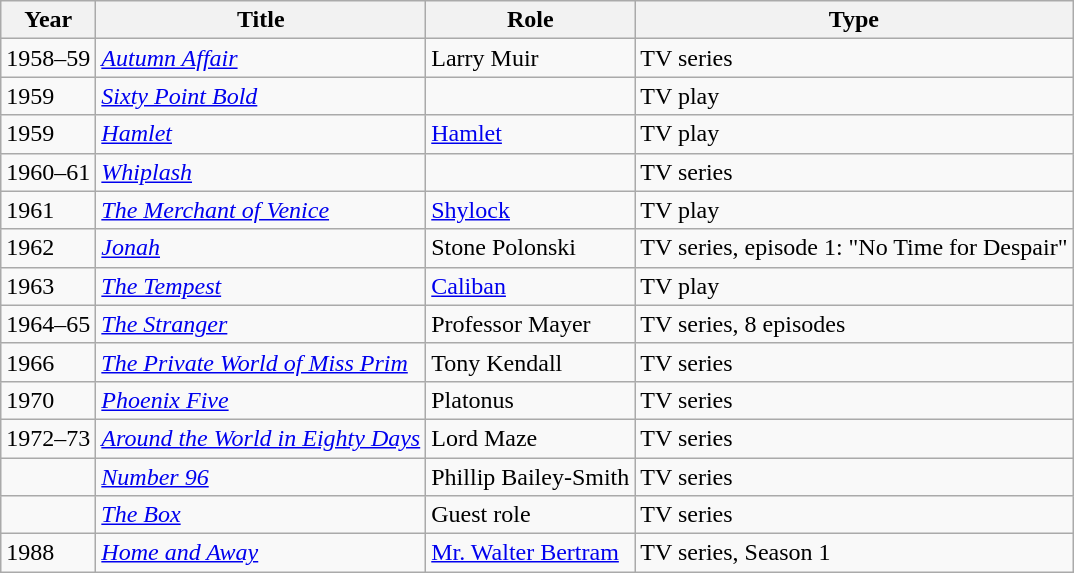<table class="wikitable">
<tr>
<th>Year</th>
<th>Title</th>
<th>Role</th>
<th>Type</th>
</tr>
<tr>
<td>1958–59</td>
<td><em><a href='#'>Autumn Affair</a></em></td>
<td>Larry Muir</td>
<td>TV series</td>
</tr>
<tr>
<td>1959</td>
<td><em><a href='#'>Sixty Point Bold</a></em></td>
<td></td>
<td>TV play</td>
</tr>
<tr>
<td>1959</td>
<td><em><a href='#'>Hamlet</a></em></td>
<td><a href='#'>Hamlet</a></td>
<td>TV play</td>
</tr>
<tr>
<td>1960–61</td>
<td><em><a href='#'>Whiplash</a></em></td>
<td></td>
<td>TV series</td>
</tr>
<tr>
<td>1961</td>
<td><em><a href='#'>The Merchant of Venice</a></em></td>
<td><a href='#'>Shylock</a></td>
<td>TV play</td>
</tr>
<tr>
<td>1962</td>
<td><em><a href='#'>Jonah</a></em></td>
<td>Stone Polonski</td>
<td>TV series, episode 1: "No Time for Despair"</td>
</tr>
<tr>
<td>1963</td>
<td><em><a href='#'>The Tempest</a></em></td>
<td><a href='#'>Caliban</a></td>
<td>TV play</td>
</tr>
<tr>
<td>1964–65</td>
<td><em><a href='#'>The Stranger</a></em></td>
<td>Professor Mayer</td>
<td>TV series, 8 episodes</td>
</tr>
<tr>
<td>1966</td>
<td><em><a href='#'>The Private World of Miss Prim</a></em></td>
<td>Tony Kendall</td>
<td>TV series</td>
</tr>
<tr>
<td>1970</td>
<td><em><a href='#'>Phoenix Five</a></em></td>
<td>Platonus</td>
<td>TV series</td>
</tr>
<tr>
<td>1972–73</td>
<td><em><a href='#'>Around the World in Eighty Days</a></em></td>
<td>Lord Maze</td>
<td>TV series</td>
</tr>
<tr>
<td></td>
<td><em><a href='#'>Number 96</a></em></td>
<td>Phillip Bailey-Smith</td>
<td>TV series</td>
</tr>
<tr>
<td></td>
<td><em><a href='#'>The Box</a></em></td>
<td>Guest role</td>
<td>TV series</td>
</tr>
<tr>
<td>1988</td>
<td><em><a href='#'>Home and Away</a></em></td>
<td><a href='#'>Mr. Walter Bertram</a></td>
<td>TV series, Season 1</td>
</tr>
</table>
